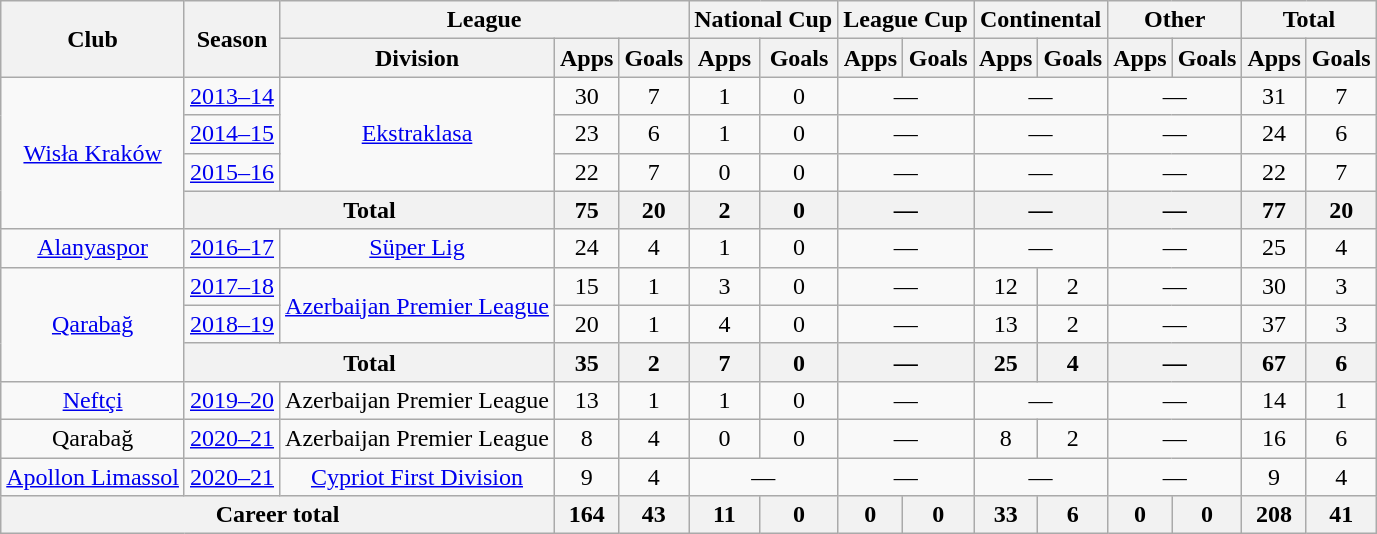<table class="wikitable" style="text-align:center">
<tr>
<th rowspan="2">Club</th>
<th rowspan="2">Season</th>
<th colspan="3">League</th>
<th colspan="2">National Cup</th>
<th colspan="2">League Cup</th>
<th colspan="2">Continental</th>
<th colspan="2">Other</th>
<th colspan="2">Total</th>
</tr>
<tr>
<th>Division</th>
<th>Apps</th>
<th>Goals</th>
<th>Apps</th>
<th>Goals</th>
<th>Apps</th>
<th>Goals</th>
<th>Apps</th>
<th>Goals</th>
<th>Apps</th>
<th>Goals</th>
<th>Apps</th>
<th>Goals</th>
</tr>
<tr>
<td rowspan="4"><a href='#'>Wisła Kraków</a></td>
<td><a href='#'>2013–14</a></td>
<td rowspan="3"><a href='#'>Ekstraklasa</a></td>
<td>30</td>
<td>7</td>
<td>1</td>
<td>0</td>
<td colspan="2">—</td>
<td colspan="2">—</td>
<td colspan="2">—</td>
<td>31</td>
<td>7</td>
</tr>
<tr>
<td><a href='#'>2014–15</a></td>
<td>23</td>
<td>6</td>
<td>1</td>
<td>0</td>
<td colspan="2">—</td>
<td colspan="2">—</td>
<td colspan="2">—</td>
<td>24</td>
<td>6</td>
</tr>
<tr>
<td><a href='#'>2015–16</a></td>
<td>22</td>
<td>7</td>
<td>0</td>
<td>0</td>
<td colspan="2">—</td>
<td colspan="2">—</td>
<td colspan="2">—</td>
<td>22</td>
<td>7</td>
</tr>
<tr>
<th colspan="2">Total</th>
<th>75</th>
<th>20</th>
<th>2</th>
<th>0</th>
<th colspan="2">—</th>
<th colspan="2">—</th>
<th colspan="2">—</th>
<th>77</th>
<th>20</th>
</tr>
<tr>
<td valign="center"><a href='#'>Alanyaspor</a></td>
<td><a href='#'>2016–17</a></td>
<td><a href='#'>Süper Lig</a></td>
<td>24</td>
<td>4</td>
<td>1</td>
<td>0</td>
<td colspan="2">—</td>
<td colspan="2">—</td>
<td colspan="2">—</td>
<td>25</td>
<td>4</td>
</tr>
<tr>
<td rowspan="3"><a href='#'>Qarabağ</a></td>
<td><a href='#'>2017–18</a></td>
<td rowspan="2"><a href='#'>Azerbaijan Premier League</a></td>
<td>15</td>
<td>1</td>
<td>3</td>
<td>0</td>
<td colspan="2">—</td>
<td>12</td>
<td>2</td>
<td colspan="2">—</td>
<td>30</td>
<td>3</td>
</tr>
<tr>
<td><a href='#'>2018–19</a></td>
<td>20</td>
<td>1</td>
<td>4</td>
<td>0</td>
<td colspan="2">—</td>
<td>13</td>
<td>2</td>
<td colspan="2">—</td>
<td>37</td>
<td>3</td>
</tr>
<tr>
<th colspan="2">Total</th>
<th>35</th>
<th>2</th>
<th>7</th>
<th>0</th>
<th colspan="2">—</th>
<th>25</th>
<th>4</th>
<th colspan="2">—</th>
<th>67</th>
<th>6</th>
</tr>
<tr>
<td><a href='#'>Neftçi</a></td>
<td><a href='#'>2019–20</a></td>
<td>Azerbaijan Premier League</td>
<td>13</td>
<td>1</td>
<td>1</td>
<td>0</td>
<td colspan="2">—</td>
<td colspan="2">—</td>
<td colspan="2">—</td>
<td>14</td>
<td>1</td>
</tr>
<tr>
<td>Qarabağ</td>
<td><a href='#'>2020–21</a></td>
<td>Azerbaijan Premier League</td>
<td>8</td>
<td>4</td>
<td>0</td>
<td>0</td>
<td colspan="2">—</td>
<td>8</td>
<td>2</td>
<td colspan="2">—</td>
<td>16</td>
<td>6</td>
</tr>
<tr>
<td><a href='#'>Apollon Limassol</a></td>
<td><a href='#'>2020–21</a></td>
<td><a href='#'>Cypriot First Division</a></td>
<td>9</td>
<td>4</td>
<td colspan="2">—</td>
<td colspan="2">—</td>
<td colspan="2">—</td>
<td colspan="2">—</td>
<td>9</td>
<td>4</td>
</tr>
<tr>
<th colspan="3">Career total</th>
<th>164</th>
<th>43</th>
<th>11</th>
<th>0</th>
<th>0</th>
<th>0</th>
<th>33</th>
<th>6</th>
<th>0</th>
<th>0</th>
<th>208</th>
<th>41</th>
</tr>
</table>
